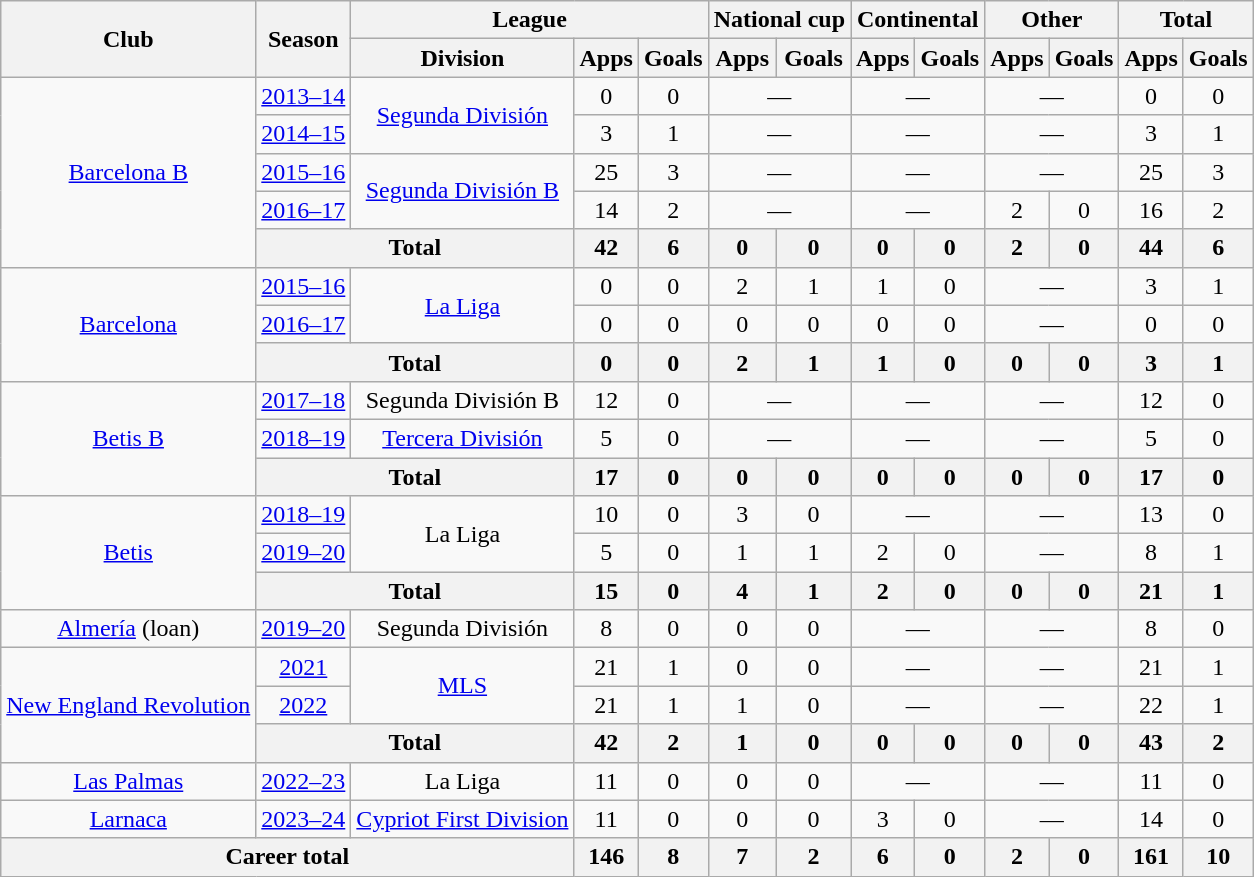<table class="wikitable" style="text-align:center">
<tr>
<th rowspan="2">Club</th>
<th rowspan="2">Season</th>
<th colspan="3">League</th>
<th colspan="2">National cup</th>
<th colspan="2">Continental</th>
<th colspan="2">Other</th>
<th colspan="2">Total</th>
</tr>
<tr>
<th>Division</th>
<th>Apps</th>
<th>Goals</th>
<th>Apps</th>
<th>Goals</th>
<th>Apps</th>
<th>Goals</th>
<th>Apps</th>
<th>Goals</th>
<th>Apps</th>
<th>Goals</th>
</tr>
<tr>
<td rowspan="5"><a href='#'>Barcelona B</a></td>
<td><a href='#'>2013–14</a></td>
<td rowspan="2"><a href='#'>Segunda División</a></td>
<td>0</td>
<td>0</td>
<td colspan="2">—</td>
<td colspan="2">—</td>
<td colspan="2">—</td>
<td>0</td>
<td>0</td>
</tr>
<tr>
<td><a href='#'>2014–15</a></td>
<td>3</td>
<td>1</td>
<td colspan="2">—</td>
<td colspan="2">—</td>
<td colspan="2">—</td>
<td>3</td>
<td>1</td>
</tr>
<tr>
<td><a href='#'>2015–16</a></td>
<td rowspan="2"><a href='#'>Segunda División B</a></td>
<td>25</td>
<td>3</td>
<td colspan="2">—</td>
<td colspan="2">—</td>
<td colspan="2">—</td>
<td>25</td>
<td>3</td>
</tr>
<tr>
<td><a href='#'>2016–17</a></td>
<td>14</td>
<td>2</td>
<td colspan="2">—</td>
<td colspan="2">—</td>
<td>2</td>
<td>0</td>
<td>16</td>
<td>2</td>
</tr>
<tr>
<th colspan="2">Total</th>
<th>42</th>
<th>6</th>
<th>0</th>
<th>0</th>
<th>0</th>
<th>0</th>
<th>2</th>
<th>0</th>
<th>44</th>
<th>6</th>
</tr>
<tr>
<td rowspan="3"><a href='#'>Barcelona</a></td>
<td><a href='#'>2015–16</a></td>
<td rowspan="2"><a href='#'>La Liga</a></td>
<td>0</td>
<td>0</td>
<td>2</td>
<td>1</td>
<td>1</td>
<td>0</td>
<td colspan="2">—</td>
<td>3</td>
<td>1</td>
</tr>
<tr>
<td><a href='#'>2016–17</a></td>
<td>0</td>
<td>0</td>
<td>0</td>
<td>0</td>
<td>0</td>
<td>0</td>
<td colspan="2">—</td>
<td>0</td>
<td>0</td>
</tr>
<tr>
<th colspan="2">Total</th>
<th>0</th>
<th>0</th>
<th>2</th>
<th>1</th>
<th>1</th>
<th>0</th>
<th>0</th>
<th>0</th>
<th>3</th>
<th>1</th>
</tr>
<tr>
<td rowspan="3"><a href='#'>Betis B</a></td>
<td><a href='#'>2017–18</a></td>
<td>Segunda División B</td>
<td>12</td>
<td>0</td>
<td colspan="2">—</td>
<td colspan="2">—</td>
<td colspan="2">—</td>
<td>12</td>
<td>0</td>
</tr>
<tr>
<td><a href='#'>2018–19</a></td>
<td><a href='#'>Tercera División</a></td>
<td>5</td>
<td>0</td>
<td colspan="2">—</td>
<td colspan="2">—</td>
<td colspan="2">—</td>
<td>5</td>
<td>0</td>
</tr>
<tr>
<th colspan="2">Total</th>
<th>17</th>
<th>0</th>
<th>0</th>
<th>0</th>
<th>0</th>
<th>0</th>
<th>0</th>
<th>0</th>
<th>17</th>
<th>0</th>
</tr>
<tr>
<td rowspan="3"><a href='#'>Betis</a></td>
<td><a href='#'>2018–19</a></td>
<td rowspan="2">La Liga</td>
<td>10</td>
<td>0</td>
<td>3</td>
<td>0</td>
<td colspan="2">—</td>
<td colspan="2">—</td>
<td>13</td>
<td>0</td>
</tr>
<tr>
<td><a href='#'>2019–20</a></td>
<td>5</td>
<td>0</td>
<td>1</td>
<td>1</td>
<td>2</td>
<td>0</td>
<td colspan="2">—</td>
<td>8</td>
<td>1</td>
</tr>
<tr>
<th colspan="2">Total</th>
<th>15</th>
<th>0</th>
<th>4</th>
<th>1</th>
<th>2</th>
<th>0</th>
<th>0</th>
<th>0</th>
<th>21</th>
<th>1</th>
</tr>
<tr>
<td><a href='#'>Almería</a> (loan)</td>
<td><a href='#'>2019–20</a></td>
<td>Segunda División</td>
<td>8</td>
<td>0</td>
<td>0</td>
<td>0</td>
<td colspan="2">—</td>
<td colspan="2">—</td>
<td>8</td>
<td>0</td>
</tr>
<tr>
<td rowspan="3"><a href='#'>New England Revolution</a></td>
<td><a href='#'>2021</a></td>
<td rowspan="2"><a href='#'>MLS</a></td>
<td>21</td>
<td>1</td>
<td>0</td>
<td>0</td>
<td colspan="2">—</td>
<td colspan="2">—</td>
<td>21</td>
<td>1</td>
</tr>
<tr>
<td><a href='#'>2022</a></td>
<td>21</td>
<td>1</td>
<td>1</td>
<td>0</td>
<td colspan="2">—</td>
<td colspan="2">—</td>
<td>22</td>
<td>1</td>
</tr>
<tr>
<th colspan="2">Total</th>
<th>42</th>
<th>2</th>
<th>1</th>
<th>0</th>
<th>0</th>
<th>0</th>
<th>0</th>
<th>0</th>
<th>43</th>
<th>2</th>
</tr>
<tr>
<td><a href='#'>Las Palmas</a></td>
<td><a href='#'>2022–23</a></td>
<td>La Liga</td>
<td>11</td>
<td>0</td>
<td>0</td>
<td>0</td>
<td colspan="2">—</td>
<td colspan="2">—</td>
<td>11</td>
<td>0</td>
</tr>
<tr>
<td><a href='#'>Larnaca</a></td>
<td><a href='#'>2023–24</a></td>
<td><a href='#'>Cypriot First Division</a></td>
<td>11</td>
<td>0</td>
<td>0</td>
<td>0</td>
<td>3</td>
<td>0</td>
<td colspan="2">—</td>
<td>14</td>
<td>0</td>
</tr>
<tr>
<th colspan="3">Career total</th>
<th>146</th>
<th>8</th>
<th>7</th>
<th>2</th>
<th>6</th>
<th>0</th>
<th>2</th>
<th>0</th>
<th>161</th>
<th>10</th>
</tr>
</table>
